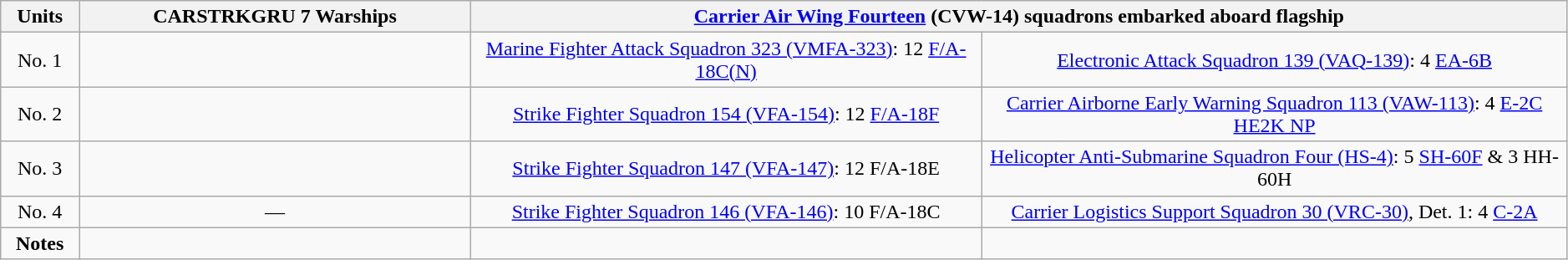<table class="wikitable" style="text-align:center" width=99%>
<tr>
<th rowspan="1" width="5%">Units</th>
<th colspan="1" width="25%" align="center">CARSTRKGRU 7 Warships</th>
<th colspan="2" align="center"><a href='#'>Carrier Air Wing Fourteen</a> (CVW-14) squadrons embarked aboard flagship </th>
</tr>
<tr>
<td>No. 1</td>
<td></td>
<td><a href='#'>Marine Fighter Attack Squadron 323 (VMFA-323)</a>: 12 <a href='#'>F/A-18C(N)</a></td>
<td><a href='#'>Electronic Attack Squadron 139 (VAQ-139)</a>: 4 <a href='#'>EA-6B</a></td>
</tr>
<tr>
<td>No. 2</td>
<td></td>
<td><a href='#'>Strike Fighter Squadron 154 (VFA-154)</a>: 12 <a href='#'>F/A-18F</a></td>
<td><a href='#'>Carrier Airborne Early Warning Squadron 113 (VAW-113)</a>: 4 <a href='#'>E-2C HE2K NP</a></td>
</tr>
<tr>
<td>No. 3</td>
<td></td>
<td><a href='#'>Strike Fighter Squadron 147 (VFA-147)</a>: 12 F/A-18E</td>
<td><a href='#'>Helicopter Anti-Submarine Squadron Four (HS-4)</a>: 5 <a href='#'>SH-60F</a> & 3 HH-60H</td>
</tr>
<tr>
<td>No. 4</td>
<td>—</td>
<td><a href='#'>Strike Fighter Squadron 146 (VFA-146)</a>:  10 F/A-18C</td>
<td><a href='#'>Carrier Logistics Support Squadron 30 (VRC-30)</a>, Det. 1:  4 <a href='#'>C-2A</a></td>
</tr>
<tr>
<td><strong>Notes</strong></td>
<td></td>
<td></td>
<td></td>
</tr>
</table>
